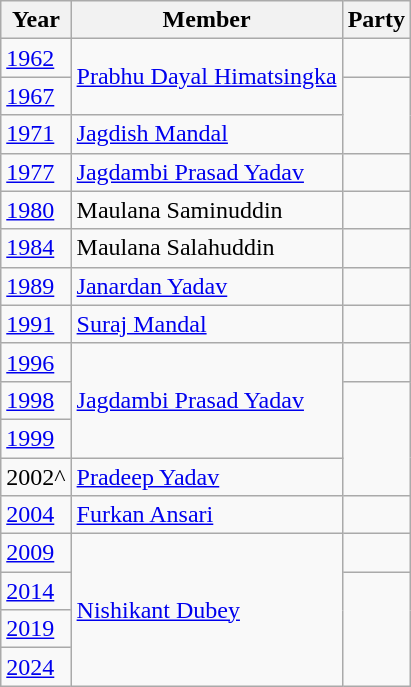<table class="wikitable">
<tr>
<th>Year</th>
<th>Member</th>
<th colspan="2">Party</th>
</tr>
<tr>
<td><a href='#'>1962</a></td>
<td rowspan="2"><a href='#'>Prabhu Dayal Himatsingka</a></td>
<td></td>
</tr>
<tr>
<td><a href='#'>1967</a></td>
</tr>
<tr>
<td><a href='#'>1971</a></td>
<td><a href='#'>Jagdish Mandal</a></td>
</tr>
<tr>
<td><a href='#'>1977</a></td>
<td><a href='#'>Jagdambi Prasad Yadav</a></td>
<td></td>
</tr>
<tr>
<td><a href='#'>1980</a></td>
<td>Maulana Saminuddin</td>
<td></td>
</tr>
<tr>
<td><a href='#'>1984</a></td>
<td>Maulana Salahuddin</td>
<td></td>
</tr>
<tr>
<td><a href='#'>1989</a></td>
<td><a href='#'>Janardan Yadav</a></td>
<td></td>
</tr>
<tr>
<td><a href='#'>1991</a></td>
<td><a href='#'>Suraj Mandal</a></td>
<td></td>
</tr>
<tr>
<td><a href='#'>1996</a></td>
<td rowspan="3"><a href='#'>Jagdambi Prasad Yadav</a></td>
<td></td>
</tr>
<tr>
<td><a href='#'>1998</a></td>
</tr>
<tr>
<td><a href='#'>1999</a></td>
</tr>
<tr>
<td>2002^</td>
<td><a href='#'>Pradeep Yadav</a></td>
</tr>
<tr>
<td><a href='#'>2004</a></td>
<td><a href='#'>Furkan Ansari</a></td>
<td></td>
</tr>
<tr>
<td><a href='#'>2009</a></td>
<td rowspan="4"><a href='#'>Nishikant Dubey</a></td>
<td></td>
</tr>
<tr>
<td><a href='#'>2014</a></td>
</tr>
<tr>
<td><a href='#'>2019</a></td>
</tr>
<tr>
<td><a href='#'>2024</a></td>
</tr>
</table>
